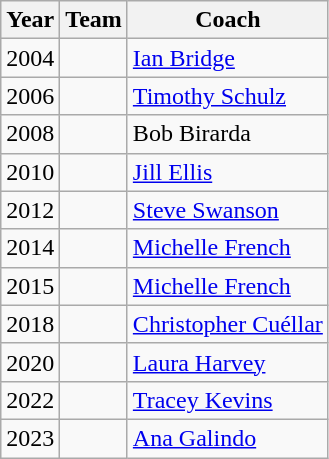<table class="wikitable">
<tr>
<th>Year</th>
<th>Team</th>
<th>Coach</th>
</tr>
<tr>
<td>2004</td>
<td></td>
<td>  <a href='#'>Ian Bridge</a></td>
</tr>
<tr>
<td>2006</td>
<td></td>
<td>  <a href='#'>Timothy Schulz</a></td>
</tr>
<tr>
<td>2008</td>
<td></td>
<td>  Bob Birarda</td>
</tr>
<tr>
<td>2010</td>
<td></td>
<td> <a href='#'>Jill Ellis</a></td>
</tr>
<tr>
<td>2012</td>
<td></td>
<td> <a href='#'>Steve Swanson</a></td>
</tr>
<tr>
<td>2014</td>
<td></td>
<td> <a href='#'>Michelle French</a></td>
</tr>
<tr>
<td>2015</td>
<td></td>
<td> <a href='#'>Michelle French</a></td>
</tr>
<tr>
<td>2018</td>
<td></td>
<td> <a href='#'>Christopher Cuéllar</a></td>
</tr>
<tr>
<td>2020</td>
<td></td>
<td> <a href='#'>Laura Harvey</a></td>
</tr>
<tr>
<td>2022</td>
<td></td>
<td> <a href='#'>Tracey Kevins</a></td>
</tr>
<tr>
<td>2023</td>
<td></td>
<td> <a href='#'>Ana Galindo</a></td>
</tr>
</table>
